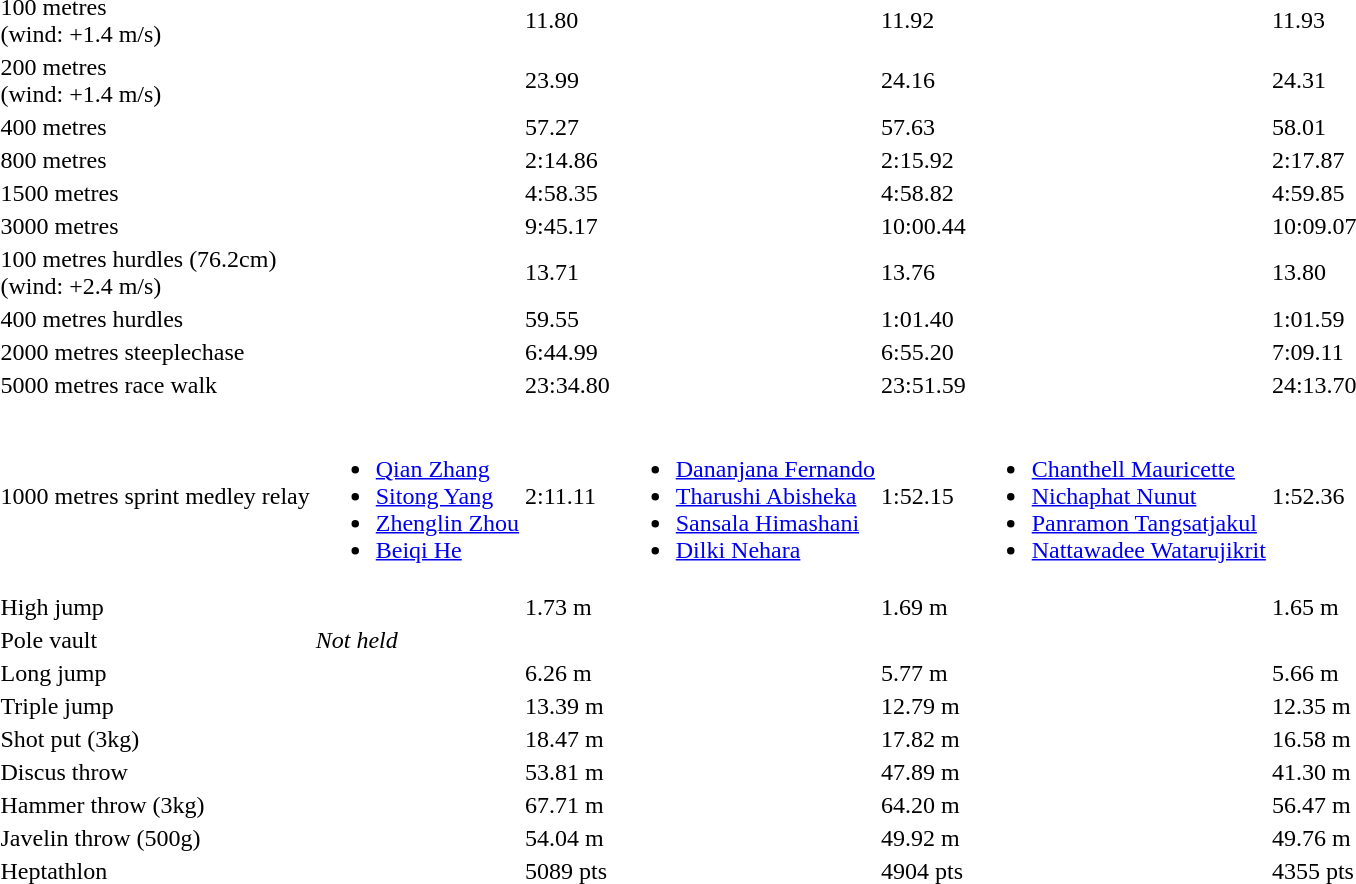<table>
<tr>
<td>100 metres<br>(wind: +1.4 m/s)</td>
<td></td>
<td>11.80</td>
<td></td>
<td>11.92</td>
<td></td>
<td>11.93</td>
</tr>
<tr>
<td>200 metres<br>(wind: +1.4 m/s)</td>
<td></td>
<td>23.99</td>
<td></td>
<td>24.16</td>
<td></td>
<td>24.31</td>
</tr>
<tr>
<td>400 metres</td>
<td></td>
<td>57.27</td>
<td></td>
<td>57.63</td>
<td></td>
<td>58.01</td>
</tr>
<tr>
<td>800 metres</td>
<td></td>
<td>2:14.86</td>
<td></td>
<td>2:15.92</td>
<td></td>
<td>2:17.87</td>
</tr>
<tr>
<td>1500 metres</td>
<td></td>
<td>4:58.35</td>
<td></td>
<td>4:58.82</td>
<td></td>
<td>4:59.85</td>
</tr>
<tr>
<td>3000 metres</td>
<td></td>
<td>9:45.17</td>
<td></td>
<td>10:00.44</td>
<td></td>
<td>10:09.07</td>
</tr>
<tr>
<td>100 metres hurdles (76.2cm)<br>(wind: +2.4 m/s)</td>
<td></td>
<td>13.71</td>
<td></td>
<td>13.76</td>
<td></td>
<td>13.80</td>
</tr>
<tr>
<td>400 metres hurdles</td>
<td></td>
<td>59.55 </td>
<td></td>
<td>1:01.40</td>
<td></td>
<td>1:01.59</td>
</tr>
<tr>
<td>2000 metres steeplechase</td>
<td></td>
<td>6:44.99 </td>
<td></td>
<td>6:55.20</td>
<td></td>
<td>7:09.11</td>
</tr>
<tr>
<td>5000 metres race walk</td>
<td></td>
<td>23:34.80</td>
<td></td>
<td>23:51.59</td>
<td></td>
<td>24:13.70</td>
</tr>
<tr>
<td>1000 metres sprint medley relay</td>
<td valign=top><br><ul><li><a href='#'>Qian Zhang</a></li><li><a href='#'>Sitong Yang</a></li><li><a href='#'>Zhenglin Zhou</a></li><li><a href='#'>Beiqi He</a></li></ul></td>
<td>2:11.11</td>
<td valign=top><br><ul><li><a href='#'>Dananjana Fernando</a></li><li><a href='#'>Tharushi Abisheka</a></li><li><a href='#'>Sansala Himashani</a></li><li><a href='#'>Dilki Nehara</a></li></ul></td>
<td>1:52.15</td>
<td valign=top><br><ul><li><a href='#'>Chanthell Mauricette</a></li><li><a href='#'>Nichaphat Nunut</a></li><li><a href='#'>Panramon Tangsatjakul</a></li><li><a href='#'>Nattawadee Watarujikrit</a></li></ul></td>
<td>1:52.36</td>
</tr>
<tr>
<td>High jump</td>
<td></td>
<td>1.73 m</td>
<td></td>
<td>1.69 m</td>
<td></td>
<td>1.65 m</td>
</tr>
<tr>
<td>Pole vault</td>
<td colspan=6 ><em>Not held</em></td>
</tr>
<tr>
<td>Long jump</td>
<td></td>
<td>6.26 m</td>
<td></td>
<td>5.77 m</td>
<td></td>
<td>5.66 m</td>
</tr>
<tr>
<td>Triple jump</td>
<td></td>
<td>13.39 m</td>
<td></td>
<td>12.79 m</td>
<td></td>
<td>12.35 m</td>
</tr>
<tr>
<td>Shot put (3kg)</td>
<td></td>
<td>18.47 m</td>
<td></td>
<td>17.82 m</td>
<td></td>
<td>16.58 m</td>
</tr>
<tr>
<td>Discus throw</td>
<td></td>
<td>53.81 m </td>
<td></td>
<td>47.89 m</td>
<td></td>
<td>41.30 m</td>
</tr>
<tr>
<td>Hammer throw (3kg)</td>
<td></td>
<td>67.71 m</td>
<td></td>
<td>64.20 m</td>
<td></td>
<td>56.47 m</td>
</tr>
<tr>
<td>Javelin throw (500g)</td>
<td></td>
<td>54.04 m</td>
<td></td>
<td>49.92 m</td>
<td></td>
<td>49.76 m</td>
</tr>
<tr>
<td>Heptathlon</td>
<td></td>
<td>5089 pts</td>
<td></td>
<td>4904 pts</td>
<td></td>
<td>4355 pts</td>
</tr>
</table>
